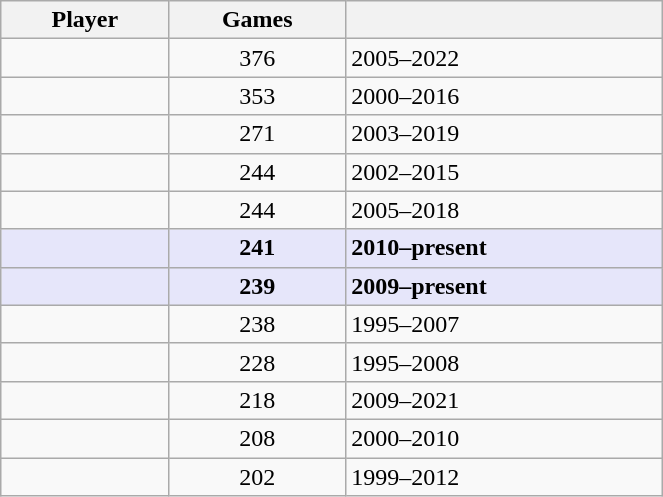<table class="wikitable sortable" width=35%>
<tr>
<th>Player</th>
<th>Games</th>
<th></th>
</tr>
<tr>
<td></td>
<td align=center>376</td>
<td>2005–2022</td>
</tr>
<tr>
<td></td>
<td align=center>353</td>
<td>2000–2016</td>
</tr>
<tr>
<td></td>
<td align=center>271</td>
<td>2003–2019</td>
</tr>
<tr>
<td></td>
<td align=center>244</td>
<td>2002–2015</td>
</tr>
<tr>
<td></td>
<td align=center>244</td>
<td>2005–2018</td>
</tr>
<tr style=background:#E6E6FA>
<td><strong></strong></td>
<td align=center><strong>241</strong></td>
<td><strong>2010–present</strong></td>
</tr>
<tr style=background:#E6E6FA>
<td><strong></strong></td>
<td align=center><strong>239</strong></td>
<td><strong>2009–present</strong></td>
</tr>
<tr>
<td></td>
<td align=center>238</td>
<td>1995–2007</td>
</tr>
<tr>
<td></td>
<td align=center>228</td>
<td>1995–2008</td>
</tr>
<tr>
<td></td>
<td align=center>218</td>
<td>2009–2021</td>
</tr>
<tr>
<td></td>
<td align=center>208</td>
<td>2000–2010</td>
</tr>
<tr>
<td></td>
<td align=center>202</td>
<td>1999–2012</td>
</tr>
</table>
